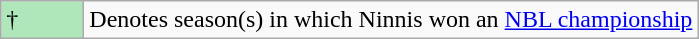<table class="wikitable">
<tr>
<td style="background:#afe6ba; width:3em;">†</td>
<td>Denotes season(s) in which Ninnis won an <a href='#'>NBL championship</a></td>
</tr>
</table>
